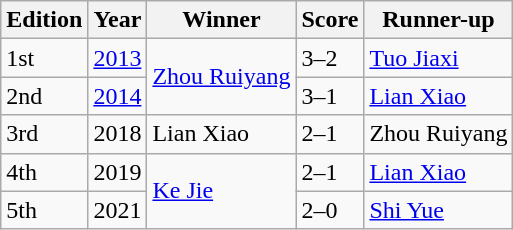<table class="wikitable" style="text-align: left;">
<tr>
<th>Edition</th>
<th>Year</th>
<th>Winner</th>
<th>Score</th>
<th>Runner-up</th>
</tr>
<tr>
<td>1st</td>
<td><a href='#'>2013</a></td>
<td rowspan=2><a href='#'>Zhou Ruiyang</a></td>
<td>3–2</td>
<td><a href='#'>Tuo Jiaxi</a></td>
</tr>
<tr>
<td>2nd</td>
<td><a href='#'>2014</a></td>
<td>3–1</td>
<td><a href='#'>Lian Xiao</a></td>
</tr>
<tr>
<td>3rd</td>
<td>2018</td>
<td>Lian Xiao</td>
<td>2–1</td>
<td>Zhou Ruiyang</td>
</tr>
<tr>
<td>4th</td>
<td>2019</td>
<td rowspan=2><a href='#'>Ke Jie</a></td>
<td>2–1</td>
<td><a href='#'>Lian Xiao</a></td>
</tr>
<tr>
<td>5th</td>
<td>2021</td>
<td>2–0</td>
<td><a href='#'>Shi Yue</a></td>
</tr>
</table>
